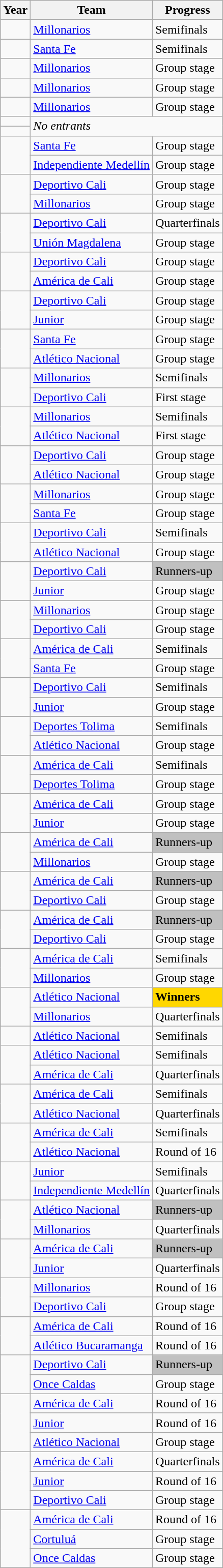<table class="wikitable">
<tr>
<th>Year</th>
<th>Team</th>
<th>Progress</th>
</tr>
<tr align=left>
<td></td>
<td><a href='#'>Millonarios</a></td>
<td>Semifinals</td>
</tr>
<tr align=left>
<td></td>
<td><a href='#'>Santa Fe</a></td>
<td>Semifinals</td>
</tr>
<tr align=left>
<td></td>
<td><a href='#'>Millonarios</a></td>
<td>Group stage</td>
</tr>
<tr align=left>
<td></td>
<td><a href='#'>Millonarios</a></td>
<td>Group stage</td>
</tr>
<tr align=left>
<td></td>
<td><a href='#'>Millonarios</a></td>
<td>Group stage</td>
</tr>
<tr align=left>
<td></td>
<td rowspan="2" colspan="2"><em>No entrants</em></td>
</tr>
<tr align=left>
<td></td>
</tr>
<tr align=left>
<td rowspan=2></td>
<td><a href='#'>Santa Fe</a></td>
<td>Group stage</td>
</tr>
<tr align=left>
<td><a href='#'>Independiente Medellín</a></td>
<td>Group stage</td>
</tr>
<tr align=left>
<td rowspan=2></td>
<td><a href='#'>Deportivo Cali</a></td>
<td>Group stage</td>
</tr>
<tr align=left>
<td><a href='#'>Millonarios</a></td>
<td>Group stage</td>
</tr>
<tr align=left>
<td rowspan=2></td>
<td><a href='#'>Deportivo Cali</a></td>
<td>Quarterfinals</td>
</tr>
<tr align=left>
<td><a href='#'>Unión Magdalena</a></td>
<td>Group stage</td>
</tr>
<tr align=left>
<td rowspan=2></td>
<td><a href='#'>Deportivo Cali</a></td>
<td>Group stage</td>
</tr>
<tr align=left>
<td><a href='#'>América de Cali</a></td>
<td>Group stage</td>
</tr>
<tr align=left>
<td rowspan=2></td>
<td><a href='#'>Deportivo Cali</a></td>
<td>Group stage</td>
</tr>
<tr align=left>
<td><a href='#'>Junior</a></td>
<td>Group stage</td>
</tr>
<tr align=left>
<td rowspan=2></td>
<td><a href='#'>Santa Fe</a></td>
<td>Group stage</td>
</tr>
<tr align=left>
<td><a href='#'>Atlético Nacional</a></td>
<td>Group stage</td>
</tr>
<tr align=left>
<td rowspan=2></td>
<td><a href='#'>Millonarios</a></td>
<td>Semifinals</td>
</tr>
<tr align=left>
<td><a href='#'>Deportivo Cali</a></td>
<td>First stage</td>
</tr>
<tr align=left>
<td rowspan=2></td>
<td><a href='#'>Millonarios</a></td>
<td>Semifinals</td>
</tr>
<tr align=left>
<td><a href='#'>Atlético Nacional</a></td>
<td>First stage</td>
</tr>
<tr align=left>
<td rowspan=2></td>
<td><a href='#'>Deportivo Cali</a></td>
<td>Group stage</td>
</tr>
<tr align=left>
<td><a href='#'>Atlético Nacional</a></td>
<td>Group stage</td>
</tr>
<tr align=left>
<td rowspan=2></td>
<td><a href='#'>Millonarios</a></td>
<td>Group stage</td>
</tr>
<tr align=left>
<td><a href='#'>Santa Fe</a></td>
<td>Group stage</td>
</tr>
<tr align=left>
<td rowspan=2></td>
<td><a href='#'>Deportivo Cali</a></td>
<td>Semifinals</td>
</tr>
<tr align=left>
<td><a href='#'>Atlético Nacional</a></td>
<td>Group stage</td>
</tr>
<tr align=left>
<td rowspan=2></td>
<td><a href='#'>Deportivo Cali</a></td>
<td bgcolor="Silver">Runners-up</td>
</tr>
<tr align=left>
<td><a href='#'>Junior</a></td>
<td>Group stage</td>
</tr>
<tr align=left>
<td rowspan=2></td>
<td><a href='#'>Millonarios</a></td>
<td>Group stage</td>
</tr>
<tr align=left>
<td><a href='#'>Deportivo Cali</a></td>
<td>Group stage</td>
</tr>
<tr align=left>
<td rowspan=2></td>
<td><a href='#'>América de Cali</a></td>
<td>Semifinals</td>
</tr>
<tr align=left>
<td><a href='#'>Santa Fe</a></td>
<td>Group stage</td>
</tr>
<tr align=left>
<td rowspan=2></td>
<td><a href='#'>Deportivo Cali</a></td>
<td>Semifinals</td>
</tr>
<tr align=left>
<td><a href='#'>Junior</a></td>
<td>Group stage</td>
</tr>
<tr align=left>
<td rowspan=2></td>
<td><a href='#'>Deportes Tolima</a></td>
<td>Semifinals</td>
</tr>
<tr align=left>
<td><a href='#'>Atlético Nacional</a></td>
<td>Group stage</td>
</tr>
<tr align=left>
<td rowspan=2></td>
<td><a href='#'>América de Cali</a></td>
<td>Semifinals</td>
</tr>
<tr align=left>
<td><a href='#'>Deportes Tolima</a></td>
<td>Group stage</td>
</tr>
<tr align=left>
<td rowspan=2></td>
<td><a href='#'>América de Cali</a></td>
<td>Group stage</td>
</tr>
<tr align=left>
<td><a href='#'>Junior</a></td>
<td>Group stage</td>
</tr>
<tr align=left>
<td rowspan=2></td>
<td><a href='#'>América de Cali</a></td>
<td bgcolor="Silver">Runners-up</td>
</tr>
<tr align=left>
<td><a href='#'>Millonarios</a></td>
<td>Group stage</td>
</tr>
<tr align=left>
<td rowspan=2></td>
<td><a href='#'>América de Cali</a></td>
<td bgcolor="Silver">Runners-up</td>
</tr>
<tr align=left>
<td><a href='#'>Deportivo Cali</a></td>
<td>Group stage</td>
</tr>
<tr align=left>
<td rowspan=2></td>
<td><a href='#'>América de Cali</a></td>
<td bgcolor="Silver">Runners-up</td>
</tr>
<tr align=left>
<td><a href='#'>Deportivo Cali</a></td>
<td>Group stage</td>
</tr>
<tr align=left>
<td rowspan=2></td>
<td><a href='#'>América de Cali</a></td>
<td>Semifinals</td>
</tr>
<tr align=left>
<td><a href='#'>Millonarios</a></td>
<td>Group stage</td>
</tr>
<tr align=left>
<td rowspan=2></td>
<td><a href='#'>Atlético Nacional</a></td>
<td bgcolor="gold"><strong>Winners</strong></td>
</tr>
<tr align=left>
<td><a href='#'>Millonarios</a></td>
<td>Quarterfinals</td>
</tr>
<tr align=left>
<td rowspan=1></td>
<td><a href='#'>Atlético Nacional</a></td>
<td>Semifinals</td>
</tr>
<tr align=left>
<td rowspan=2></td>
<td><a href='#'>Atlético Nacional</a></td>
<td>Semifinals</td>
</tr>
<tr align=left>
<td><a href='#'>América de Cali</a></td>
<td>Quarterfinals</td>
</tr>
<tr align=left>
<td rowspan=2></td>
<td><a href='#'>América de Cali</a></td>
<td>Semifinals</td>
</tr>
<tr align=left>
<td><a href='#'>Atlético Nacional</a></td>
<td>Quarterfinals</td>
</tr>
<tr align=left>
<td rowspan=2></td>
<td><a href='#'>América de Cali</a></td>
<td>Semifinals</td>
</tr>
<tr align=left>
<td><a href='#'>Atlético Nacional</a></td>
<td>Round of 16</td>
</tr>
<tr align=left>
<td rowspan=2></td>
<td><a href='#'>Junior</a></td>
<td>Semifinals</td>
</tr>
<tr align=left>
<td><a href='#'>Independiente Medellín</a></td>
<td>Quarterfinals</td>
</tr>
<tr align=left>
<td rowspan=2></td>
<td><a href='#'>Atlético Nacional</a></td>
<td bgcolor="Silver">Runners-up</td>
</tr>
<tr align=left>
<td><a href='#'>Millonarios</a></td>
<td>Quarterfinals</td>
</tr>
<tr align=left>
<td rowspan=2></td>
<td><a href='#'>América de Cali</a></td>
<td bgcolor="Silver">Runners-up</td>
</tr>
<tr align=left>
<td><a href='#'>Junior</a></td>
<td>Quarterfinals</td>
</tr>
<tr align=left>
<td rowspan=2></td>
<td><a href='#'>Millonarios</a></td>
<td>Round of 16</td>
</tr>
<tr align=left>
<td><a href='#'>Deportivo Cali</a></td>
<td>Group stage</td>
</tr>
<tr align=left>
<td rowspan=2></td>
<td><a href='#'>América de Cali</a></td>
<td>Round of 16</td>
</tr>
<tr align=left>
<td><a href='#'>Atlético Bucaramanga</a></td>
<td>Round of 16</td>
</tr>
<tr align=left>
<td rowspan=2></td>
<td><a href='#'>Deportivo Cali</a></td>
<td bgcolor="Silver">Runners-up</td>
</tr>
<tr align=left>
<td><a href='#'>Once Caldas</a></td>
<td>Group stage</td>
</tr>
<tr align=left>
<td rowspan=3></td>
<td><a href='#'>América de Cali</a></td>
<td>Round of 16</td>
</tr>
<tr align=left>
<td><a href='#'>Junior</a></td>
<td>Round of 16</td>
</tr>
<tr align=left>
<td><a href='#'>Atlético Nacional</a></td>
<td>Group stage</td>
</tr>
<tr align=left>
<td rowspan=3></td>
<td><a href='#'>América de Cali</a></td>
<td>Quarterfinals</td>
</tr>
<tr align=left>
<td><a href='#'>Junior</a></td>
<td>Round of 16</td>
</tr>
<tr align=left>
<td><a href='#'>Deportivo Cali</a></td>
<td>Group stage</td>
</tr>
<tr align=left>
<td rowspan=3></td>
<td><a href='#'>América de Cali</a></td>
<td>Round of 16</td>
</tr>
<tr align=left>
<td><a href='#'>Cortuluá</a></td>
<td>Group stage</td>
</tr>
<tr align=left>
<td><a href='#'>Once Caldas</a></td>
<td>Group stage</td>
</tr>
</table>
